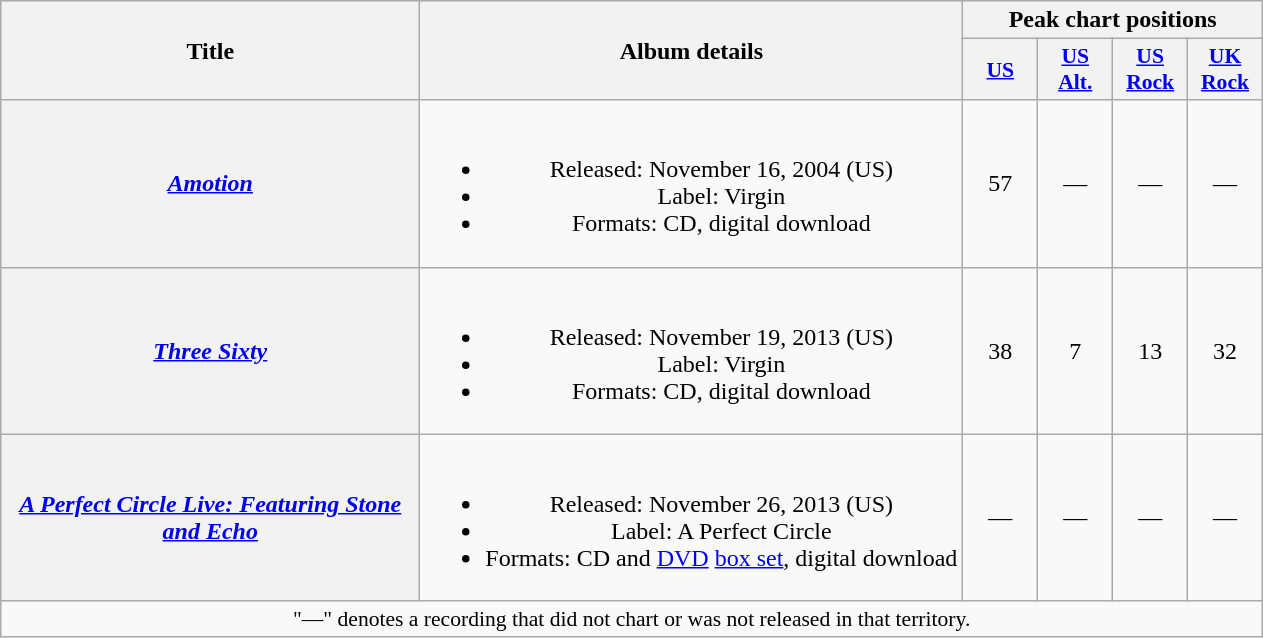<table class="wikitable plainrowheaders" style="text-align:center;">
<tr>
<th scope="col" rowspan="2" style="width:17em;">Title</th>
<th scope="col" rowspan="2">Album details</th>
<th scope="col" colspan="4">Peak chart positions</th>
</tr>
<tr>
<th scope="col" style="width:3em;font-size:90%;"><a href='#'>US</a><br></th>
<th scope="col" style="width:3em;font-size:90%;"><a href='#'>US<br>Alt.</a><br></th>
<th scope="col" style="width:3em;font-size:90%;"><a href='#'>US<br>Rock</a><br></th>
<th scope="col" style="width:3em;font-size:90%;"><a href='#'>UK<br>Rock</a><br></th>
</tr>
<tr>
<th scope="row"><em><a href='#'>Amotion</a></em></th>
<td><br><ul><li>Released: November 16, 2004 <span>(US)</span></li><li>Label: Virgin</li><li>Formats: CD, digital download</li></ul></td>
<td>57</td>
<td>—</td>
<td>—</td>
<td>—</td>
</tr>
<tr>
<th scope="row"><em><a href='#'>Three Sixty</a></em></th>
<td><br><ul><li>Released: November 19, 2013 <span>(US)</span></li><li>Label: Virgin</li><li>Formats: CD, digital download</li></ul></td>
<td>38</td>
<td>7</td>
<td>13</td>
<td>32</td>
</tr>
<tr>
<th scope="row"><em><a href='#'>A Perfect Circle Live: Featuring Stone and Echo</a></em></th>
<td><br><ul><li>Released: November 26, 2013 <span>(US)</span></li><li>Label: A Perfect Circle</li><li>Formats: CD and <a href='#'>DVD</a> <a href='#'>box set</a>, digital download</li></ul></td>
<td>—</td>
<td>—</td>
<td>—</td>
<td>—</td>
</tr>
<tr>
<td colspan="7" style="font-size:90%">"—" denotes a recording that did not chart or was not released in that territory.</td>
</tr>
</table>
